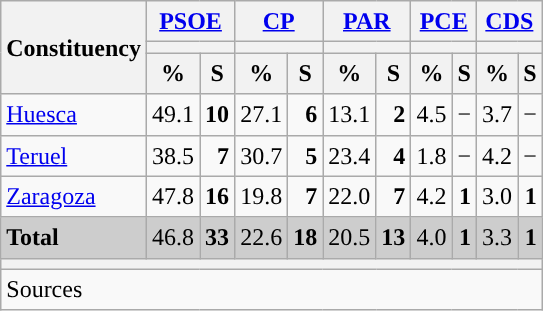<table class="wikitable sortable" style="text-align:right; line-height:20px;">
<tr>
<th rowspan="3">Constituency</th>
<th colspan="2" width="30px" class="unsortable"><a href='#'>PSOE</a></th>
<th colspan="2" width="30px" class="unsortable"><a href='#'>CP</a></th>
<th colspan="2" width="30px" class="unsortable"><a href='#'>PAR</a></th>
<th colspan="2" width="30px" class="unsortable"><a href='#'>PCE</a></th>
<th colspan="2" width="30px" class="unsortable"><a href='#'>CDS</a></th>
</tr>
<tr>
<th colspan="2" style="background:"></th>
<th colspan="2" style="background:"></th>
<th colspan="2" style="background:"></th>
<th colspan="2" style="background:"></th>
<th colspan="2" style="background:"></th>
</tr>
<tr>
<th data-sort-type="number">%</th>
<th data-sort-type="number">S</th>
<th data-sort-type="number">%</th>
<th data-sort-type="number">S</th>
<th data-sort-type="number">%</th>
<th data-sort-type="number">S</th>
<th data-sort-type="number">%</th>
<th data-sort-type="number">S</th>
<th data-sort-type="number">%</th>
<th data-sort-type="number">S</th>
</tr>
<tr>
<td align="left"><a href='#'>Huesca</a></td>
<td style="background:">49.1</td>
<td><strong>10</strong></td>
<td>27.1</td>
<td><strong>6</strong></td>
<td>13.1</td>
<td><strong>2</strong></td>
<td>4.5</td>
<td>−</td>
<td>3.7</td>
<td>−</td>
</tr>
<tr>
<td align="left"><a href='#'>Teruel</a></td>
<td style="background:">38.5</td>
<td><strong>7</strong></td>
<td>30.7</td>
<td><strong>5</strong></td>
<td>23.4</td>
<td><strong>4</strong></td>
<td>1.8</td>
<td>−</td>
<td>4.2</td>
<td>−</td>
</tr>
<tr>
<td align="left"><a href='#'>Zaragoza</a></td>
<td style="background:">47.8</td>
<td><strong>16</strong></td>
<td>19.8</td>
<td><strong>7</strong></td>
<td>22.0</td>
<td><strong>7</strong></td>
<td>4.2</td>
<td><strong>1</strong></td>
<td>3.0</td>
<td><strong>1</strong></td>
</tr>
<tr style="background:#CDCDCD;">
<td align="left"><strong>Total</strong></td>
<td style="background:">46.8</td>
<td><strong>33</strong></td>
<td>22.6</td>
<td><strong>18</strong></td>
<td>20.5</td>
<td><strong>13</strong></td>
<td>4.0</td>
<td><strong>1</strong></td>
<td>3.3</td>
<td><strong>1</strong></td>
</tr>
<tr>
<th colspan="11"></th>
</tr>
<tr>
<th style="text-align:left; font-weight:normal; background:#F9F9F9" colspan="11">Sources</th>
</tr>
</table>
